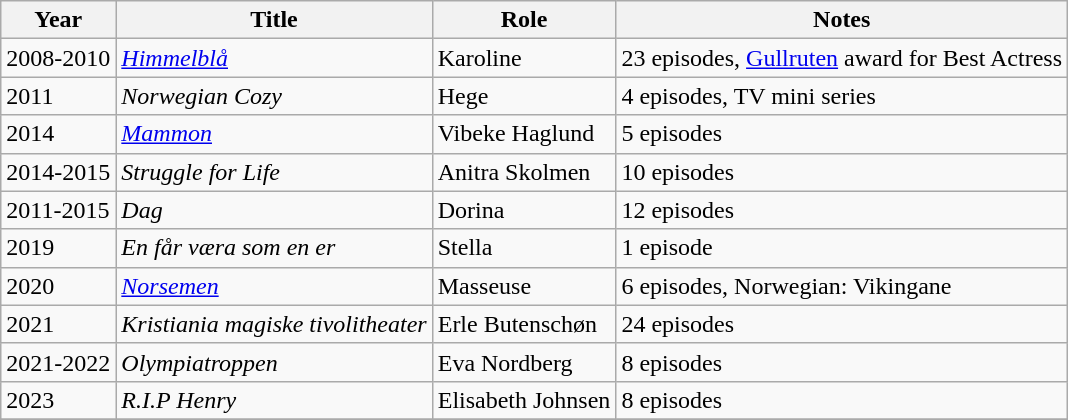<table class="wikitable">
<tr>
<th>Year</th>
<th>Title</th>
<th>Role</th>
<th>Notes</th>
</tr>
<tr>
<td>2008-2010</td>
<td><em><a href='#'>Himmelblå</a></em></td>
<td>Karoline</td>
<td>23 episodes, <a href='#'>Gullruten</a> award for Best Actress</td>
</tr>
<tr>
<td>2011</td>
<td><em>Norwegian Cozy</em></td>
<td>Hege</td>
<td>4 episodes, TV mini series</td>
</tr>
<tr>
<td>2014</td>
<td><em><a href='#'>Mammon</a></em></td>
<td>Vibeke Haglund</td>
<td>5 episodes</td>
</tr>
<tr>
<td>2014-2015</td>
<td><em>Struggle for Life</em></td>
<td>Anitra Skolmen</td>
<td>10 episodes</td>
</tr>
<tr>
<td>2011-2015</td>
<td><em>Dag</em></td>
<td>Dorina</td>
<td>12 episodes</td>
</tr>
<tr>
<td>2019</td>
<td><em>En får væra som en er</em></td>
<td>Stella</td>
<td>1 episode</td>
</tr>
<tr>
<td>2020</td>
<td><em><a href='#'>Norsemen</a></em></td>
<td>Masseuse</td>
<td>6 episodes, Norwegian: Vikingane</td>
</tr>
<tr>
<td>2021</td>
<td><em>Kristiania magiske tivolitheater</em></td>
<td>Erle Butenschøn</td>
<td>24 episodes</td>
</tr>
<tr>
<td>2021-2022</td>
<td><em>Olympiatroppen</em></td>
<td>Eva Nordberg</td>
<td>8 episodes</td>
</tr>
<tr>
<td>2023</td>
<td><em>R.I.P Henry</em></td>
<td>Elisabeth Johnsen</td>
<td>8 episodes</td>
</tr>
<tr>
</tr>
</table>
